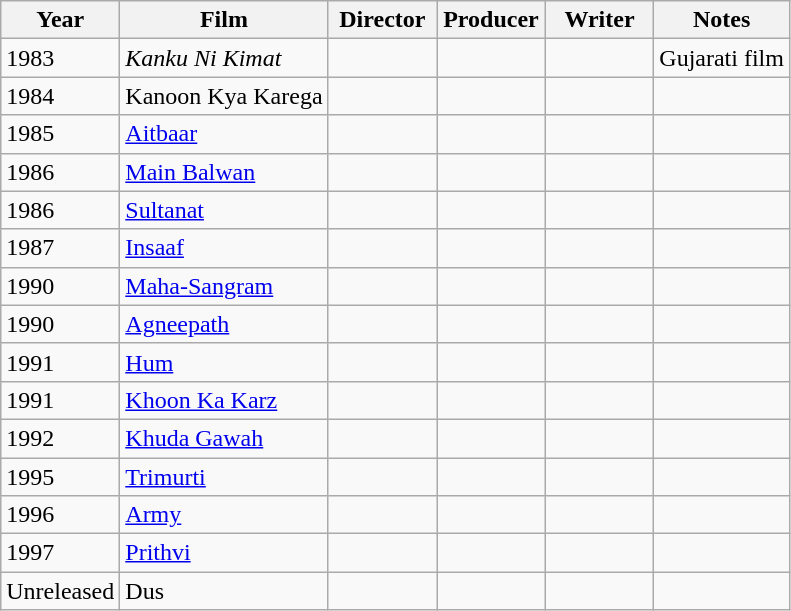<table class="wikitable sortable" style="font-size: 100%;">
<tr>
<th>Year</th>
<th>Film</th>
<th width=65>Director</th>
<th width=65>Producer</th>
<th width=65>Writer</th>
<th>Notes</th>
</tr>
<tr>
<td>1983</td>
<td><em>Kanku Ni Kimat</td>
<td></td>
<td></td>
<td></td>
<td>Gujarati film</td>
</tr>
<tr>
<td>1984</td>
<td></em>Kanoon Kya Karega<em></td>
<td></td>
<td></td>
<td></td>
<td></td>
</tr>
<tr>
<td>1985</td>
<td></em><a href='#'>Aitbaar</a><em></td>
<td></td>
<td></td>
<td></td>
<td></td>
</tr>
<tr>
<td>1986</td>
<td></em><a href='#'>Main Balwan</a><em></td>
<td></td>
<td></td>
<td></td>
<td></td>
</tr>
<tr>
<td>1986</td>
<td></em><a href='#'>Sultanat</a><em></td>
<td></td>
<td></td>
<td></td>
<td></td>
</tr>
<tr>
<td>1987</td>
<td></em><a href='#'>Insaaf</a><em></td>
<td></td>
<td></td>
<td></td>
<td></td>
</tr>
<tr>
<td>1990</td>
<td></em><a href='#'>Maha-Sangram</a><em></td>
<td></td>
<td></td>
<td></td>
<td></td>
</tr>
<tr>
<td>1990</td>
<td></em><a href='#'>Agneepath</a><em></td>
<td></td>
<td></td>
<td></td>
<td></td>
</tr>
<tr>
<td>1991</td>
<td></em><a href='#'>Hum</a><em></td>
<td></td>
<td></td>
<td></td>
<td></td>
</tr>
<tr>
<td>1991</td>
<td></em><a href='#'>Khoon Ka Karz</a><em></td>
<td></td>
<td></td>
<td></td>
<td></td>
</tr>
<tr>
<td>1992</td>
<td></em><a href='#'>Khuda Gawah</a><em></td>
<td></td>
<td></td>
<td></td>
<td></td>
</tr>
<tr>
<td>1995</td>
<td></em><a href='#'>Trimurti</a><em></td>
<td></td>
<td></td>
<td></td>
<td></td>
</tr>
<tr>
<td>1996</td>
<td></em><a href='#'>Army</a><em></td>
<td></td>
<td></td>
<td></td>
<td></td>
</tr>
<tr>
<td>1997</td>
<td></em><a href='#'>Prithvi</a><em></td>
<td></td>
<td></td>
<td></td>
<td></td>
</tr>
<tr>
<td>Unreleased</td>
<td></em>Dus<em></td>
<td></td>
<td></td>
<td></td>
<td></td>
</tr>
</table>
